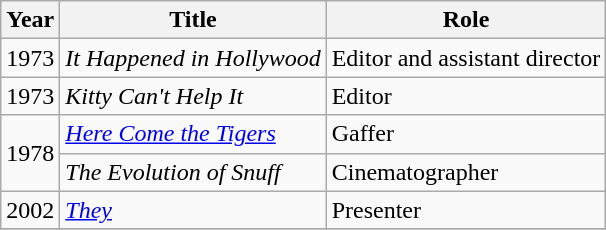<table class="wikitable plainrowheaders">
<tr>
<th>Year</th>
<th>Title</th>
<th>Role</th>
</tr>
<tr>
<td>1973</td>
<td><em>It Happened in Hollywood</em></td>
<td>Editor and assistant director</td>
</tr>
<tr>
<td>1973</td>
<td><em>Kitty Can't Help It</em></td>
<td>Editor</td>
</tr>
<tr>
<td rowspan=2>1978</td>
<td><em><a href='#'>Here Come the Tigers</a></em></td>
<td>Gaffer</td>
</tr>
<tr>
<td><em>The Evolution of Snuff</em></td>
<td>Cinematographer</td>
</tr>
<tr>
<td>2002</td>
<td><em><a href='#'>They</a></em></td>
<td>Presenter</td>
</tr>
<tr>
</tr>
</table>
